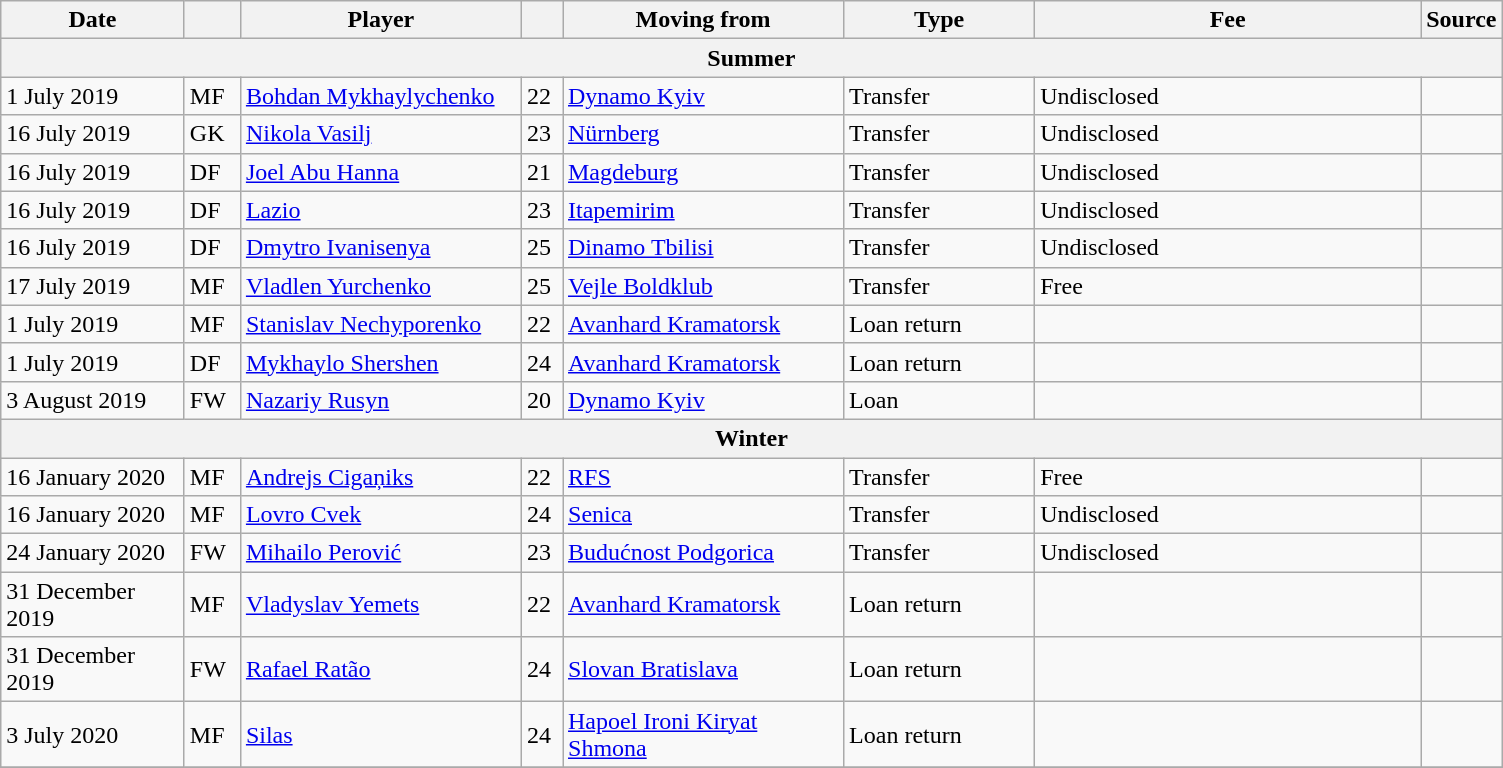<table class="wikitable sortable">
<tr>
<th style="width:115px;">Date</th>
<th style="width:30px;"></th>
<th style="width:180px;">Player</th>
<th style="width:20px;"></th>
<th style="width:180px;">Moving from</th>
<th style="width:120px;" class="unsortable">Type</th>
<th style="width:250px;" class="unsortable">Fee</th>
<th style="width:20px;">Source</th>
</tr>
<tr>
<th colspan=8>Summer</th>
</tr>
<tr>
<td>1 July 2019</td>
<td>MF</td>
<td> <a href='#'>Bohdan Mykhaylychenko</a></td>
<td>22</td>
<td> <a href='#'>Dynamo Kyiv</a></td>
<td>Transfer</td>
<td>Undisclosed</td>
<td></td>
</tr>
<tr>
<td>16 July 2019</td>
<td>GK</td>
<td> <a href='#'>Nikola Vasilj</a></td>
<td>23</td>
<td> <a href='#'>Nürnberg</a></td>
<td>Transfer</td>
<td>Undisclosed</td>
<td></td>
</tr>
<tr>
<td>16 July 2019</td>
<td>DF</td>
<td> <a href='#'>Joel Abu Hanna</a></td>
<td>21</td>
<td> <a href='#'>Magdeburg</a></td>
<td>Transfer</td>
<td>Undisclosed</td>
<td></td>
</tr>
<tr>
<td>16 July 2019</td>
<td>DF</td>
<td> <a href='#'>Lazio</a></td>
<td>23</td>
<td> <a href='#'>Itapemirim</a></td>
<td>Transfer</td>
<td>Undisclosed</td>
<td></td>
</tr>
<tr>
<td>16 July 2019</td>
<td>DF</td>
<td> <a href='#'>Dmytro Ivanisenya</a></td>
<td>25</td>
<td> <a href='#'>Dinamo Tbilisi</a></td>
<td>Transfer</td>
<td>Undisclosed</td>
<td></td>
</tr>
<tr>
<td>17 July 2019</td>
<td>MF</td>
<td> <a href='#'>Vladlen Yurchenko</a></td>
<td>25</td>
<td> <a href='#'>Vejle Boldklub</a></td>
<td>Transfer</td>
<td>Free</td>
<td></td>
</tr>
<tr>
<td>1 July 2019</td>
<td>MF</td>
<td> <a href='#'>Stanislav Nechyporenko</a></td>
<td>22</td>
<td> <a href='#'>Avanhard Kramatorsk</a></td>
<td>Loan return</td>
<td></td>
<td></td>
</tr>
<tr>
<td>1 July 2019</td>
<td>DF</td>
<td> <a href='#'>Mykhaylo Shershen</a></td>
<td>24</td>
<td> <a href='#'>Avanhard Kramatorsk</a></td>
<td>Loan return</td>
<td></td>
<td></td>
</tr>
<tr>
<td>3 August 2019</td>
<td>FW</td>
<td> <a href='#'>Nazariy Rusyn</a></td>
<td>20</td>
<td> <a href='#'>Dynamo Kyiv</a></td>
<td>Loan</td>
<td></td>
<td></td>
</tr>
<tr>
<th colspan=8>Winter</th>
</tr>
<tr>
<td>16 January 2020</td>
<td>MF</td>
<td> <a href='#'>Andrejs Cigaņiks</a></td>
<td>22</td>
<td> <a href='#'>RFS</a></td>
<td>Transfer</td>
<td>Free</td>
<td></td>
</tr>
<tr>
<td>16 January 2020</td>
<td>MF</td>
<td> <a href='#'>Lovro Cvek</a></td>
<td>24</td>
<td> <a href='#'>Senica</a></td>
<td>Transfer</td>
<td>Undisclosed</td>
<td></td>
</tr>
<tr>
<td>24 January 2020</td>
<td>FW</td>
<td> <a href='#'>Mihailo Perović</a></td>
<td>23</td>
<td> <a href='#'>Budućnost Podgorica</a></td>
<td>Transfer</td>
<td>Undisclosed</td>
<td></td>
</tr>
<tr>
<td>31 December 2019</td>
<td>MF</td>
<td> <a href='#'>Vladyslav Yemets</a></td>
<td>22</td>
<td> <a href='#'>Avanhard Kramatorsk</a></td>
<td>Loan return</td>
<td></td>
<td></td>
</tr>
<tr>
<td>31 December 2019</td>
<td>FW</td>
<td> <a href='#'>Rafael Ratão</a></td>
<td>24</td>
<td> <a href='#'>Slovan Bratislava</a></td>
<td>Loan return</td>
<td></td>
<td></td>
</tr>
<tr>
<td>3 July 2020</td>
<td>MF</td>
<td> <a href='#'>Silas</a></td>
<td>24</td>
<td> <a href='#'>Hapoel Ironi Kiryat Shmona</a></td>
<td>Loan return</td>
<td></td>
<td></td>
</tr>
<tr>
</tr>
</table>
